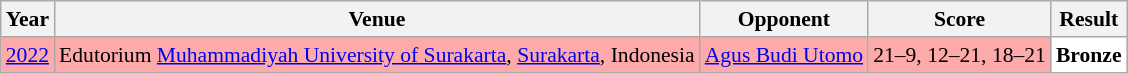<table class="sortable wikitable" style="font-size: 90%;">
<tr>
<th>Year</th>
<th>Venue</th>
<th>Opponent</th>
<th>Score</th>
<th>Result</th>
</tr>
<tr style="background:#FFAAAA">
<td align="center"><a href='#'>2022</a></td>
<td align="left">Edutorium <a href='#'>Muhammadiyah University of Surakarta</a>, <a href='#'>Surakarta</a>, Indonesia</td>
<td align="left"> <a href='#'>Agus Budi Utomo</a></td>
<td align="left">21–9, 12–21, 18–21</td>
<td style="text-align:left; background:white"> <strong>Bronze</strong></td>
</tr>
</table>
